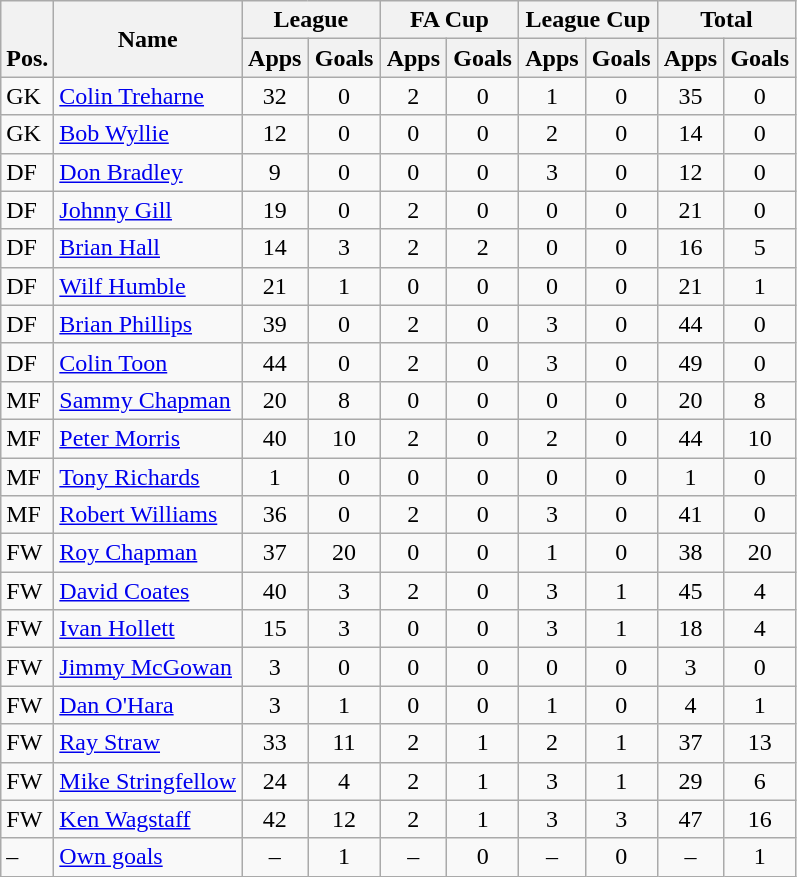<table class="wikitable" style="text-align:center">
<tr>
<th rowspan="2" valign="bottom">Pos.</th>
<th rowspan="2">Name</th>
<th colspan="2" width="85">League</th>
<th colspan="2" width="85">FA Cup</th>
<th colspan="2" width="85">League Cup</th>
<th colspan="2" width="85">Total</th>
</tr>
<tr>
<th>Apps</th>
<th>Goals</th>
<th>Apps</th>
<th>Goals</th>
<th>Apps</th>
<th>Goals</th>
<th>Apps</th>
<th>Goals</th>
</tr>
<tr>
<td align="left">GK</td>
<td align="left"> <a href='#'>Colin Treharne</a></td>
<td>32</td>
<td>0</td>
<td>2</td>
<td>0</td>
<td>1</td>
<td>0</td>
<td>35</td>
<td>0</td>
</tr>
<tr>
<td align="left">GK</td>
<td align="left"> <a href='#'>Bob Wyllie</a></td>
<td>12</td>
<td>0</td>
<td>0</td>
<td>0</td>
<td>2</td>
<td>0</td>
<td>14</td>
<td>0</td>
</tr>
<tr>
<td align="left">DF</td>
<td align="left"> <a href='#'>Don Bradley</a></td>
<td>9</td>
<td>0</td>
<td>0</td>
<td>0</td>
<td>3</td>
<td>0</td>
<td>12</td>
<td>0</td>
</tr>
<tr>
<td align="left">DF</td>
<td align="left"> <a href='#'>Johnny Gill</a></td>
<td>19</td>
<td>0</td>
<td>2</td>
<td>0</td>
<td>0</td>
<td>0</td>
<td>21</td>
<td>0</td>
</tr>
<tr>
<td align="left">DF</td>
<td align="left"> <a href='#'>Brian Hall</a></td>
<td>14</td>
<td>3</td>
<td>2</td>
<td>2</td>
<td>0</td>
<td>0</td>
<td>16</td>
<td>5</td>
</tr>
<tr>
<td align="left">DF</td>
<td align="left"> <a href='#'>Wilf Humble</a></td>
<td>21</td>
<td>1</td>
<td>0</td>
<td>0</td>
<td>0</td>
<td>0</td>
<td>21</td>
<td>1</td>
</tr>
<tr>
<td align="left">DF</td>
<td align="left"> <a href='#'>Brian Phillips</a></td>
<td>39</td>
<td>0</td>
<td>2</td>
<td>0</td>
<td>3</td>
<td>0</td>
<td>44</td>
<td>0</td>
</tr>
<tr>
<td align="left">DF</td>
<td align="left"> <a href='#'>Colin Toon</a></td>
<td>44</td>
<td>0</td>
<td>2</td>
<td>0</td>
<td>3</td>
<td>0</td>
<td>49</td>
<td>0</td>
</tr>
<tr>
<td align="left">MF</td>
<td align="left"> <a href='#'>Sammy Chapman</a></td>
<td>20</td>
<td>8</td>
<td>0</td>
<td>0</td>
<td>0</td>
<td>0</td>
<td>20</td>
<td>8</td>
</tr>
<tr>
<td align="left">MF</td>
<td align="left"> <a href='#'>Peter Morris</a></td>
<td>40</td>
<td>10</td>
<td>2</td>
<td>0</td>
<td>2</td>
<td>0</td>
<td>44</td>
<td>10</td>
</tr>
<tr>
<td align="left">MF</td>
<td align="left"> <a href='#'>Tony Richards</a></td>
<td>1</td>
<td>0</td>
<td>0</td>
<td>0</td>
<td>0</td>
<td>0</td>
<td>1</td>
<td>0</td>
</tr>
<tr>
<td align="left">MF</td>
<td align="left"> <a href='#'>Robert Williams</a></td>
<td>36</td>
<td>0</td>
<td>2</td>
<td>0</td>
<td>3</td>
<td>0</td>
<td>41</td>
<td>0</td>
</tr>
<tr>
<td align="left">FW</td>
<td align="left"> <a href='#'>Roy Chapman</a></td>
<td>37</td>
<td>20</td>
<td>0</td>
<td>0</td>
<td>1</td>
<td>0</td>
<td>38</td>
<td>20</td>
</tr>
<tr>
<td align="left">FW</td>
<td align="left"> <a href='#'>David Coates</a></td>
<td>40</td>
<td>3</td>
<td>2</td>
<td>0</td>
<td>3</td>
<td>1</td>
<td>45</td>
<td>4</td>
</tr>
<tr>
<td align="left">FW</td>
<td align="left"> <a href='#'>Ivan Hollett</a></td>
<td>15</td>
<td>3</td>
<td>0</td>
<td>0</td>
<td>3</td>
<td>1</td>
<td>18</td>
<td>4</td>
</tr>
<tr>
<td align="left">FW</td>
<td align="left"> <a href='#'>Jimmy McGowan</a></td>
<td>3</td>
<td>0</td>
<td>0</td>
<td>0</td>
<td>0</td>
<td>0</td>
<td>3</td>
<td>0</td>
</tr>
<tr>
<td align="left">FW</td>
<td align="left"> <a href='#'>Dan O'Hara</a></td>
<td>3</td>
<td>1</td>
<td>0</td>
<td>0</td>
<td>1</td>
<td>0</td>
<td>4</td>
<td>1</td>
</tr>
<tr>
<td align="left">FW</td>
<td align="left"> <a href='#'>Ray Straw</a></td>
<td>33</td>
<td>11</td>
<td>2</td>
<td>1</td>
<td>2</td>
<td>1</td>
<td>37</td>
<td>13</td>
</tr>
<tr>
<td align="left">FW</td>
<td align="left"> <a href='#'>Mike Stringfellow</a></td>
<td>24</td>
<td>4</td>
<td>2</td>
<td>1</td>
<td>3</td>
<td>1</td>
<td>29</td>
<td>6</td>
</tr>
<tr>
<td align="left">FW</td>
<td align="left"> <a href='#'>Ken Wagstaff</a></td>
<td>42</td>
<td>12</td>
<td>2</td>
<td>1</td>
<td>3</td>
<td>3</td>
<td>47</td>
<td>16</td>
</tr>
<tr>
<td align="left">–</td>
<td align="left"><a href='#'>Own goals</a></td>
<td>–</td>
<td>1</td>
<td>–</td>
<td>0</td>
<td>–</td>
<td>0</td>
<td>–</td>
<td>1</td>
</tr>
</table>
